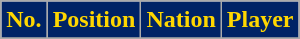<table class="wikitable sortable">
<tr>
<th style="background:#002366; color:gold;" scope="col">No.</th>
<th style="background:#002366; color:gold;" scope="col">Position</th>
<th style="background:#002366; color:gold;" scope="col">Nation</th>
<th style="background:#002366; color:gold;" scope="col">Player</th>
</tr>
<tr>
</tr>
</table>
